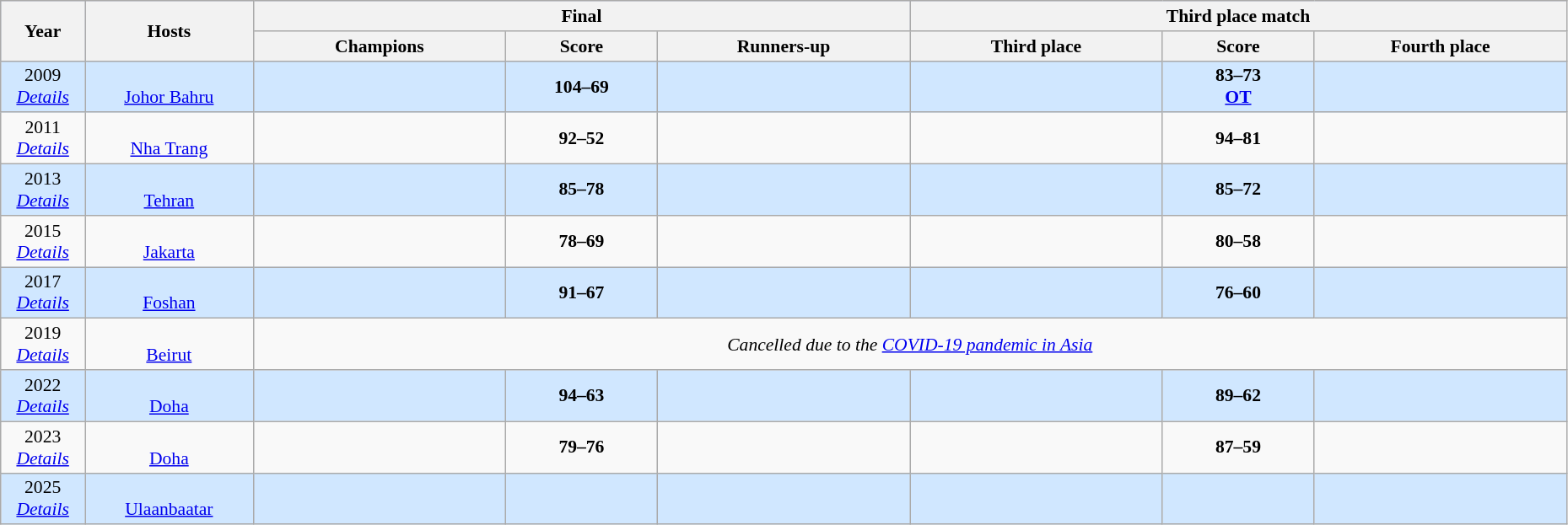<table class="wikitable" style="font-size:90%; width: 98%; text-align: center;">
<tr bgcolor=#C1D8FF>
<th rowspan=2 width=5%>Year</th>
<th rowspan=2 width=10%>Hosts</th>
<th colspan=3>Final</th>
<th colspan=3>Third place match</th>
</tr>
<tr bgcolor=#EFEFEF>
<th width=15%>Champions</th>
<th width=9%>Score</th>
<th width=15%>Runners-up</th>
<th width=15%>Third place</th>
<th width=9%>Score</th>
<th width=15%>Fourth place</th>
</tr>
<tr bgcolor=#D0E7FF>
<td>2009 <br> <em><a href='#'>Details</a></em></td>
<td><br><a href='#'>Johor Bahru</a></td>
<td><strong></strong></td>
<td><strong>104–69</strong></td>
<td></td>
<td></td>
<td><strong>83–73<br><a href='#'>OT</a></strong></td>
<td></td>
</tr>
<tr>
<td>2011 <br> <em><a href='#'>Details</a></em></td>
<td><br><a href='#'>Nha Trang</a></td>
<td><strong></strong></td>
<td><strong>92–52</strong></td>
<td></td>
<td></td>
<td><strong>94–81</strong></td>
<td></td>
</tr>
<tr bgcolor=#D0E7FF>
<td>2013 <br> <em><a href='#'>Details</a></em></td>
<td><br><a href='#'>Tehran</a></td>
<td><strong></strong></td>
<td><strong>85–78</strong></td>
<td></td>
<td></td>
<td><strong>85–72</strong></td>
<td></td>
</tr>
<tr>
<td>2015 <br> <em><a href='#'>Details</a></em></td>
<td><br><a href='#'>Jakarta</a></td>
<td><strong></strong></td>
<td><strong>78–69</strong></td>
<td></td>
<td></td>
<td><strong>80–58</strong></td>
<td></td>
</tr>
<tr bgcolor=#D0E7FF>
<td>2017 <br> <em><a href='#'>Details</a></em></td>
<td><br><a href='#'>Foshan</a></td>
<td><strong></strong></td>
<td><strong>91–67</strong></td>
<td></td>
<td></td>
<td><strong>76–60</strong></td>
<td></td>
</tr>
<tr>
<td>2019 <br> <em><a href='#'>Details</a></em></td>
<td><br><a href='#'>Beirut</a></td>
<td colspan=6><em>Cancelled due to the <a href='#'>COVID-19 pandemic in Asia</a></em></td>
</tr>
<tr bgcolor=#D0E7FF>
<td>2022 <br> <em><a href='#'>Details</a></em></td>
<td><br><a href='#'>Doha</a></td>
<td><strong></strong></td>
<td><strong>94–63</strong></td>
<td></td>
<td></td>
<td><strong>89–62</strong></td>
<td></td>
</tr>
<tr>
<td>2023 <br> <em><a href='#'>Details</a></em></td>
<td><br><a href='#'>Doha</a></td>
<td><strong></strong></td>
<td><strong>79–76</strong></td>
<td></td>
<td></td>
<td><strong>87–59</strong></td>
<td></td>
</tr>
<tr bgcolor=#D0E7FF>
<td>2025<br> <em><a href='#'>Details</a></em></td>
<td><br><a href='#'>Ulaanbaatar</a></td>
<td></td>
<td></td>
<td></td>
<td></td>
<td></td>
<td></td>
</tr>
</table>
